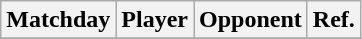<table class=wikitable>
<tr>
<th>Matchday</th>
<th>Player</th>
<th>Opponent</th>
<th>Ref.</th>
</tr>
<tr>
</tr>
</table>
